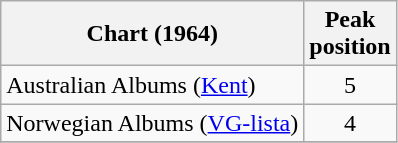<table class="wikitable">
<tr>
<th scope="col">Chart (1964)</th>
<th scope="col">Peak<br>position</th>
</tr>
<tr>
<td>Australian Albums (<a href='#'>Kent</a>)</td>
<td align=center>5</td>
</tr>
<tr>
<td>Norwegian Albums (<a href='#'>VG-lista</a>)</td>
<td align=center>4</td>
</tr>
<tr>
</tr>
</table>
